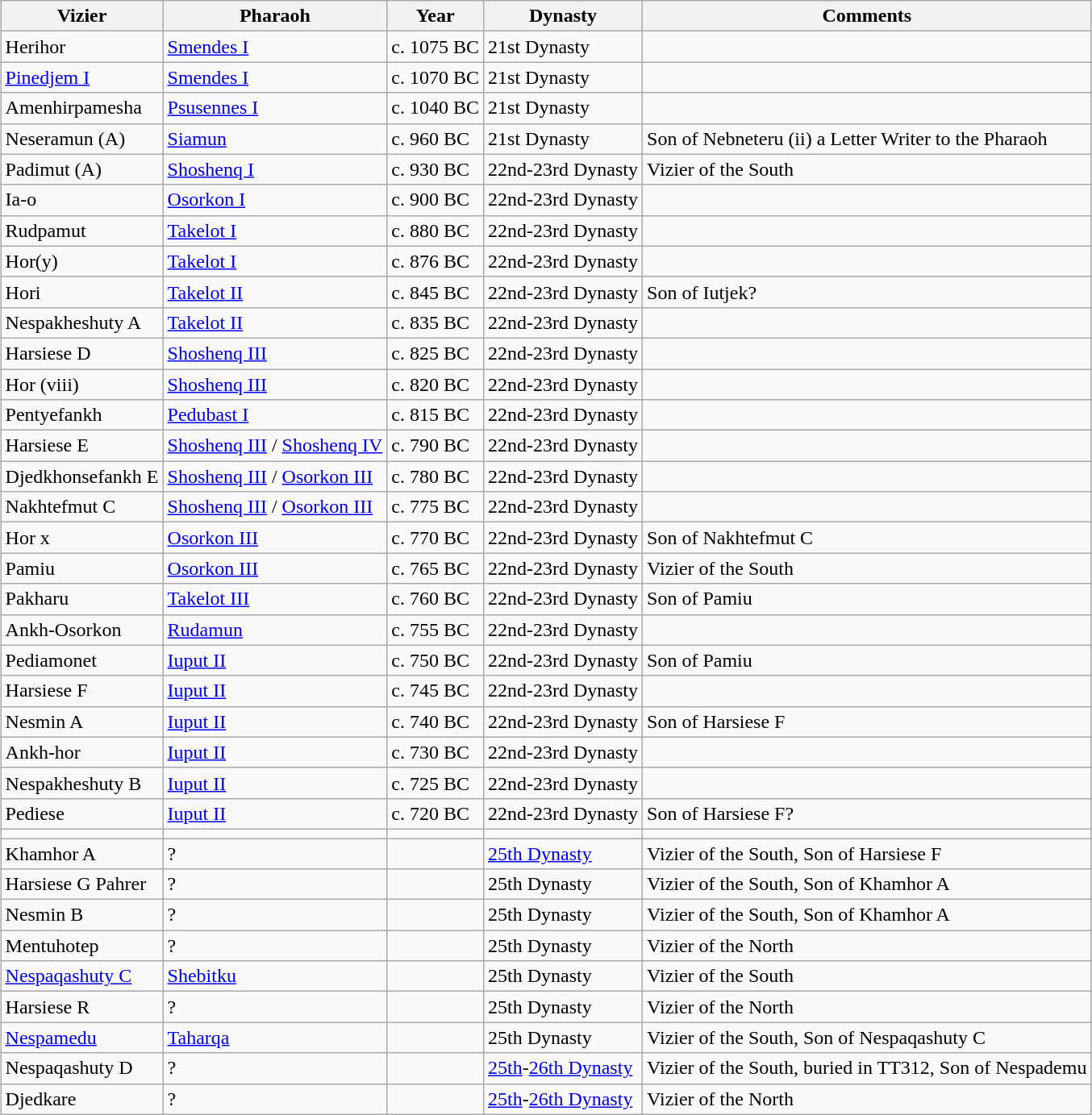<table class="wikitable" style="margin:auto;">
<tr>
<th>Vizier</th>
<th>Pharaoh</th>
<th>Year</th>
<th>Dynasty</th>
<th>Comments</th>
</tr>
<tr>
<td>Herihor</td>
<td><a href='#'>Smendes I</a></td>
<td>c. 1075 BC</td>
<td>21st Dynasty</td>
<td></td>
</tr>
<tr>
<td><a href='#'>Pinedjem I</a></td>
<td><a href='#'>Smendes I</a></td>
<td>c. 1070 BC</td>
<td>21st Dynasty</td>
<td></td>
</tr>
<tr>
<td>Amenhirpamesha</td>
<td><a href='#'>Psusennes I</a></td>
<td>c. 1040 BC</td>
<td>21st Dynasty</td>
<td></td>
</tr>
<tr>
<td>Neseramun (A)</td>
<td><a href='#'>Siamun</a></td>
<td>c. 960 BC</td>
<td>21st Dynasty</td>
<td>Son of Nebneteru (ii) a Letter Writer to the Pharaoh</td>
</tr>
<tr>
<td>Padimut (A)</td>
<td><a href='#'>Shoshenq I</a></td>
<td>c. 930 BC</td>
<td>22nd-23rd Dynasty</td>
<td>Vizier of the South</td>
</tr>
<tr>
<td>Ia-o</td>
<td><a href='#'>Osorkon I</a></td>
<td>c. 900 BC</td>
<td>22nd-23rd Dynasty</td>
<td></td>
</tr>
<tr>
<td>Rudpamut</td>
<td><a href='#'>Takelot I</a></td>
<td>c. 880 BC</td>
<td>22nd-23rd Dynasty</td>
<td></td>
</tr>
<tr>
<td>Hor(y)</td>
<td><a href='#'>Takelot I</a></td>
<td>c. 876 BC</td>
<td>22nd-23rd Dynasty</td>
<td></td>
</tr>
<tr>
<td>Hori</td>
<td><a href='#'>Takelot II</a></td>
<td>c. 845 BC</td>
<td>22nd-23rd Dynasty</td>
<td>Son of Iutjek?</td>
</tr>
<tr>
<td>Nespakheshuty A</td>
<td><a href='#'>Takelot II</a></td>
<td>c. 835 BC</td>
<td>22nd-23rd Dynasty</td>
<td></td>
</tr>
<tr>
<td>Harsiese D</td>
<td><a href='#'>Shoshenq III</a></td>
<td>c. 825 BC</td>
<td>22nd-23rd Dynasty</td>
<td></td>
</tr>
<tr>
<td>Hor (viii)</td>
<td><a href='#'>Shoshenq III</a></td>
<td>c. 820 BC</td>
<td>22nd-23rd Dynasty</td>
<td></td>
</tr>
<tr>
<td>Pentyefankh</td>
<td><a href='#'>Pedubast I</a></td>
<td>c. 815 BC</td>
<td>22nd-23rd Dynasty</td>
<td></td>
</tr>
<tr>
<td>Harsiese E</td>
<td><a href='#'>Shoshenq III</a> / <a href='#'>Shoshenq IV</a></td>
<td>c. 790 BC</td>
<td>22nd-23rd Dynasty</td>
<td></td>
</tr>
<tr>
<td>Djedkhonsefankh E</td>
<td><a href='#'>Shoshenq III</a> / <a href='#'>Osorkon III</a></td>
<td>c. 780 BC</td>
<td>22nd-23rd Dynasty</td>
<td></td>
</tr>
<tr>
<td>Nakhtefmut C</td>
<td><a href='#'>Shoshenq III</a> / <a href='#'>Osorkon III</a></td>
<td>c. 775 BC</td>
<td>22nd-23rd Dynasty</td>
<td></td>
</tr>
<tr>
<td>Hor x</td>
<td><a href='#'>Osorkon III</a></td>
<td>c. 770 BC</td>
<td>22nd-23rd Dynasty</td>
<td>Son of Nakhtefmut C</td>
</tr>
<tr>
<td>Pamiu</td>
<td><a href='#'>Osorkon III</a></td>
<td>c. 765 BC</td>
<td>22nd-23rd Dynasty</td>
<td>Vizier of the South</td>
</tr>
<tr>
<td>Pakharu</td>
<td><a href='#'>Takelot III</a></td>
<td>c. 760 BC</td>
<td>22nd-23rd Dynasty</td>
<td>Son of Pamiu</td>
</tr>
<tr>
<td>Ankh-Osorkon</td>
<td><a href='#'>Rudamun</a></td>
<td>c. 755 BC</td>
<td>22nd-23rd Dynasty</td>
<td></td>
</tr>
<tr>
<td>Pediamonet</td>
<td><a href='#'>Iuput II</a></td>
<td>c. 750 BC</td>
<td>22nd-23rd Dynasty</td>
<td>Son of Pamiu</td>
</tr>
<tr>
<td>Harsiese F</td>
<td><a href='#'>Iuput II</a></td>
<td>c. 745 BC</td>
<td>22nd-23rd Dynasty</td>
<td></td>
</tr>
<tr>
<td>Nesmin A</td>
<td><a href='#'>Iuput II</a></td>
<td>c. 740 BC</td>
<td>22nd-23rd Dynasty</td>
<td>Son of Harsiese F</td>
</tr>
<tr>
<td>Ankh-hor</td>
<td><a href='#'>Iuput II</a></td>
<td>c. 730 BC</td>
<td>22nd-23rd Dynasty</td>
<td></td>
</tr>
<tr>
<td>Nespakheshuty B</td>
<td><a href='#'>Iuput II</a></td>
<td>c. 725 BC</td>
<td>22nd-23rd Dynasty</td>
<td></td>
</tr>
<tr>
<td>Pediese</td>
<td><a href='#'>Iuput II</a></td>
<td>c. 720 BC</td>
<td>22nd-23rd Dynasty</td>
<td>Son of Harsiese F?</td>
</tr>
<tr>
<td></td>
<td></td>
<td></td>
<td></td>
</tr>
<tr>
<td>Khamhor A</td>
<td>?</td>
<td></td>
<td><a href='#'>25th Dynasty</a></td>
<td>Vizier of the South, Son of Harsiese F</td>
</tr>
<tr>
<td>Harsiese G Pahrer</td>
<td>?</td>
<td></td>
<td>25th Dynasty</td>
<td>Vizier of the South, Son of Khamhor A</td>
</tr>
<tr>
<td>Nesmin B</td>
<td>?</td>
<td></td>
<td>25th Dynasty</td>
<td>Vizier of the South, Son of Khamhor A</td>
</tr>
<tr>
<td>Mentuhotep</td>
<td>?</td>
<td></td>
<td>25th Dynasty</td>
<td>Vizier of the North</td>
</tr>
<tr>
<td><a href='#'>Nespaqashuty C</a></td>
<td><a href='#'>Shebitku</a></td>
<td></td>
<td>25th Dynasty</td>
<td>Vizier of the South</td>
</tr>
<tr>
<td>Harsiese R</td>
<td>?</td>
<td></td>
<td>25th Dynasty</td>
<td>Vizier of the North</td>
</tr>
<tr>
<td><a href='#'>Nespamedu</a></td>
<td><a href='#'>Taharqa</a></td>
<td></td>
<td>25th Dynasty</td>
<td>Vizier of the South, Son of Nespaqashuty C</td>
</tr>
<tr>
<td>Nespaqashuty D</td>
<td>?</td>
<td></td>
<td><a href='#'>25th</a>-<a href='#'>26th Dynasty</a></td>
<td>Vizier of the South, buried in TT312, Son of Nespademu</td>
</tr>
<tr>
<td>Djedkare</td>
<td>?</td>
<td></td>
<td><a href='#'>25th</a>-<a href='#'>26th Dynasty</a></td>
<td>Vizier of the North</td>
</tr>
</table>
